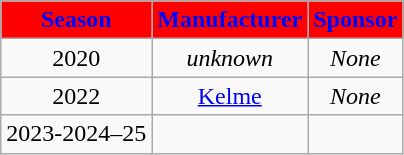<table class="wikitable" style="text-align:center;margin-left:1em;float:center">
<tr>
<th style="background:red; color:Blue;">Season</th>
<th style="background:red; color:Blue;">Manufacturer</th>
<th style="background:red; color:Blue;">Sponsor</th>
</tr>
<tr>
<td>2020</td>
<td><em>unknown</em></td>
<td><em>None</em></td>
</tr>
<tr>
<td>2022</td>
<td><a href='#'>Kelme</a></td>
<td><em>None</em></td>
</tr>
<tr>
<td>2023-2024–25</td>
<td></td>
<td></td>
</tr>
</table>
